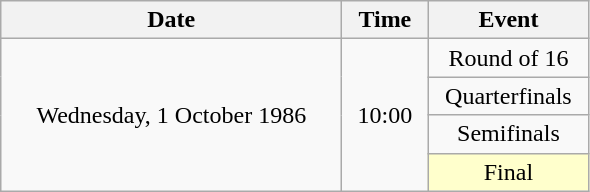<table class = "wikitable" style="text-align:center;">
<tr>
<th width=220>Date</th>
<th width=50>Time</th>
<th width=100>Event</th>
</tr>
<tr>
<td rowspan=4>Wednesday, 1 October 1986</td>
<td rowspan=4>10:00</td>
<td>Round of 16</td>
</tr>
<tr>
<td>Quarterfinals</td>
</tr>
<tr>
<td>Semifinals</td>
</tr>
<tr>
<td bgcolor=ffffcc>Final</td>
</tr>
</table>
